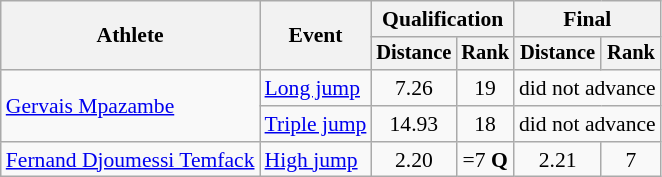<table class="wikitable" style="font-size:90%">
<tr>
<th rowspan=2>Athlete</th>
<th rowspan=2>Event</th>
<th colspan=2>Qualification</th>
<th colspan=2>Final</th>
</tr>
<tr style="font-size:95%">
<th>Distance</th>
<th>Rank</th>
<th>Distance</th>
<th>Rank</th>
</tr>
<tr align=center>
<td align=left rowspan=2><a href='#'>Gervais Mpazambe</a></td>
<td style="text-align:left;"><a href='#'>Long jump</a></td>
<td>7.26</td>
<td>19</td>
<td colspan=2>did not advance</td>
</tr>
<tr align=center>
<td style="text-align:left;"><a href='#'>Triple jump</a></td>
<td>14.93</td>
<td>18</td>
<td colspan=2>did not advance</td>
</tr>
<tr align=center>
<td align=left><a href='#'>Fernand Djoumessi Temfack</a></td>
<td style="text-align:left;"><a href='#'>High jump</a></td>
<td>2.20</td>
<td>=7 <strong>Q</strong></td>
<td>2.21</td>
<td>7</td>
</tr>
</table>
